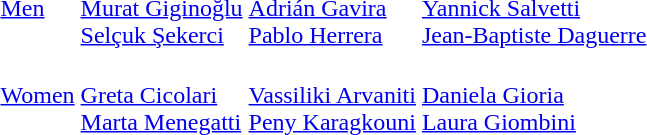<table>
<tr>
<td><a href='#'>Men</a></td>
<td><br><a href='#'>Murat Giginoğlu</a><br><a href='#'>Selçuk Şekerci</a></td>
<td><br><a href='#'>Adrián Gavira</a><br><a href='#'>Pablo Herrera</a></td>
<td><br><a href='#'>Yannick Salvetti</a><br><a href='#'>Jean-Baptiste Daguerre</a></td>
</tr>
<tr>
<td><a href='#'>Women</a></td>
<td><br><a href='#'>Greta Cicolari</a><br><a href='#'>Marta Menegatti</a></td>
<td><br><a href='#'>Vassiliki Arvaniti</a><br><a href='#'>Peny Karagkouni</a></td>
<td><br><a href='#'>Daniela Gioria</a><br><a href='#'>Laura Giombini</a></td>
</tr>
</table>
